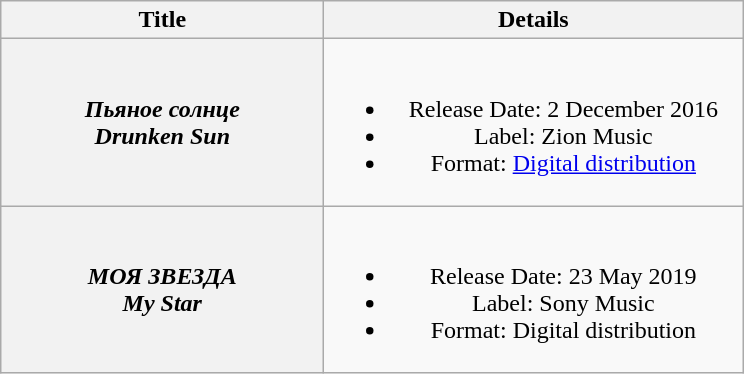<table class="wikitable plainrowheaders" style="text-align:center;">
<tr>
<th scope="col" style="width:13em;">Title</th>
<th scope="col" style="width:17em;">Details</th>
</tr>
<tr>
<th scope="row"><em>Пьяное солнце</em><br><span><em>Drunken Sun</em></span></th>
<td><br><ul><li>Release Date: 2 December 2016</li><li>Label: Zion Music</li><li>Format: <a href='#'>Digital distribution</a></li></ul></td>
</tr>
<tr>
<th scope="row"><em>МОЯ ЗВЕЗДА</em><br><span><em>My Star</em></span></th>
<td><br><ul><li>Release Date: 23 May 2019</li><li>Label: Sony Music</li><li>Format: Digital distribution</li></ul></td>
</tr>
</table>
